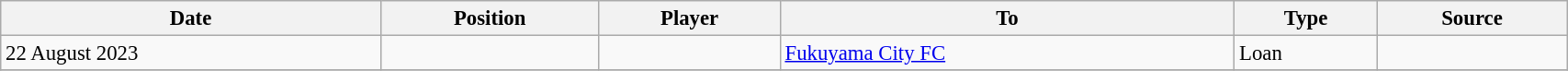<table class="wikitable sortable" style="width:90%; text-align:center; font-size:95%; text-align:left;">
<tr>
<th>Date</th>
<th>Position</th>
<th>Player</th>
<th>To</th>
<th>Type</th>
<th>Source</th>
</tr>
<tr>
<td>22 August 2023</td>
<td></td>
<td></td>
<td> <a href='#'>Fukuyama City FC</a></td>
<td>Loan</td>
<td></td>
</tr>
<tr>
</tr>
</table>
